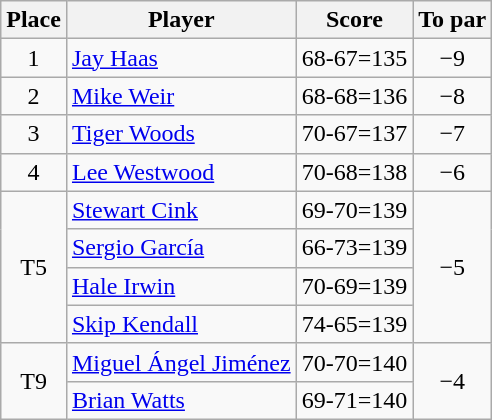<table class="wikitable">
<tr>
<th>Place</th>
<th>Player</th>
<th>Score</th>
<th>To par</th>
</tr>
<tr>
<td align=center>1</td>
<td> <a href='#'>Jay Haas</a></td>
<td align=center>68-67=135</td>
<td align=center>−9</td>
</tr>
<tr>
<td align=center>2</td>
<td> <a href='#'>Mike Weir</a></td>
<td align=center>68-68=136</td>
<td align=center>−8</td>
</tr>
<tr>
<td align=center>3</td>
<td> <a href='#'>Tiger Woods</a></td>
<td align=center>70-67=137</td>
<td align=center>−7</td>
</tr>
<tr>
<td align=center>4</td>
<td> <a href='#'>Lee Westwood</a></td>
<td align=center>70-68=138</td>
<td align=center>−6</td>
</tr>
<tr>
<td rowspan="4" align=center>T5</td>
<td> <a href='#'>Stewart Cink</a></td>
<td align=center>69-70=139</td>
<td rowspan="4" align=center>−5</td>
</tr>
<tr>
<td> <a href='#'>Sergio García</a></td>
<td align=center>66-73=139</td>
</tr>
<tr>
<td> <a href='#'>Hale Irwin</a></td>
<td align=center>70-69=139</td>
</tr>
<tr>
<td> <a href='#'>Skip Kendall</a></td>
<td align=center>74-65=139</td>
</tr>
<tr>
<td rowspan="2" align=center>T9</td>
<td> <a href='#'>Miguel Ángel Jiménez</a></td>
<td align=center>70-70=140</td>
<td rowspan="2" align=center>−4</td>
</tr>
<tr>
<td> <a href='#'>Brian Watts</a></td>
<td align=center>69-71=140</td>
</tr>
</table>
